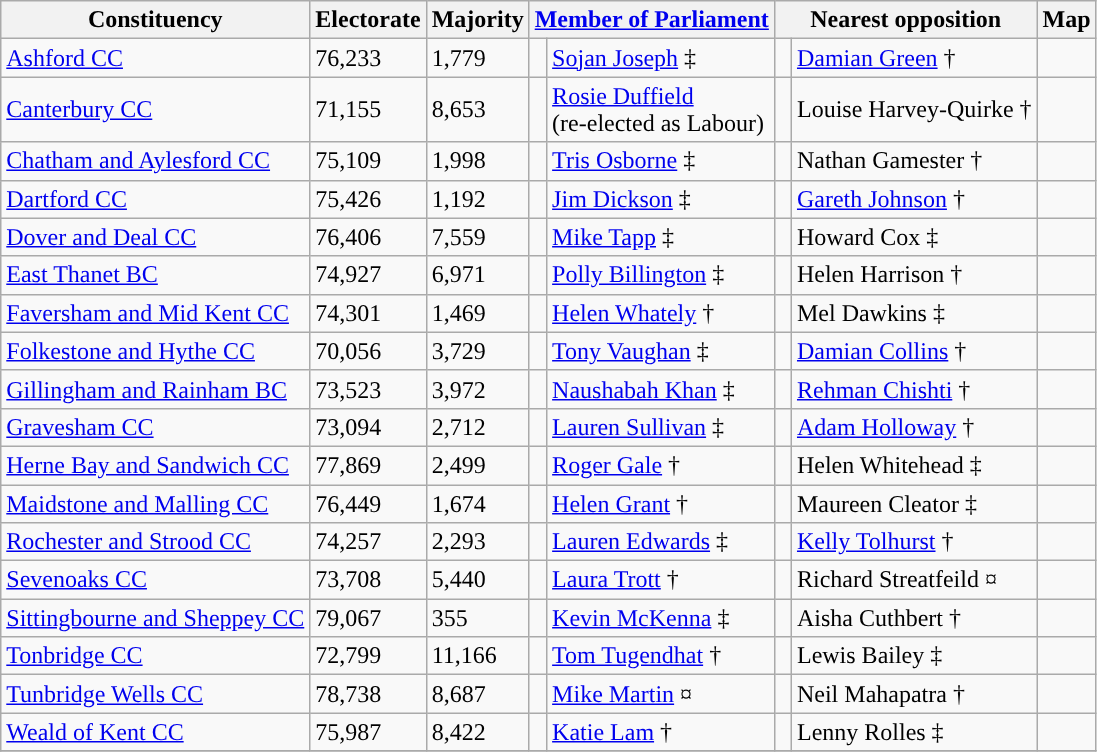<table class="wikitable sortable">
<tr>
<th rowspan="1">Constituency</th>
<th rowspan="1">Electorate</th>
<th rowspan="1">Majority</th>
<th class="unsortable" colspan="2"><a href='#'>Member of Parliament</a></th>
<th class="unsortable" colspan="2">Nearest opposition</th>
<th class="unsortable" rowspan="1">Map</th>
</tr>
<tr>
<td><a href='#'>Ashford CC</a></td>
<td>76,233</td>
<td>1,779</td>
<td style="color:inherit;background:"> </td>
<td><a href='#'>Sojan Joseph</a> ‡</td>
<td style="color:inherit;background:"> </td>
<td><a href='#'>Damian Green</a> †</td>
<td></td>
</tr>
<tr>
<td><a href='#'>Canterbury CC</a></td>
<td>71,155</td>
<td>8,653</td>
<td style="color:inherit;background:"> </td>
<td><a href='#'>Rosie Duffield</a><br>(re-elected as Labour)</td>
<td style="color:inherit;background:"> </td>
<td>Louise Harvey-Quirke  †</td>
<td></td>
</tr>
<tr>
<td><a href='#'>Chatham and Aylesford CC</a></td>
<td>75,109</td>
<td>1,998</td>
<td style="color:inherit;background:"> </td>
<td><a href='#'>Tris Osborne</a> ‡</td>
<td style="color:inherit;background:"> </td>
<td>Nathan Gamester †</td>
<td></td>
</tr>
<tr>
<td><a href='#'>Dartford CC</a></td>
<td>75,426</td>
<td>1,192</td>
<td style="color:inherit;background:"> </td>
<td><a href='#'>Jim Dickson</a> ‡</td>
<td style="color:inherit;background:"> </td>
<td><a href='#'>Gareth Johnson</a> †</td>
<td></td>
</tr>
<tr>
<td><a href='#'>Dover and Deal CC</a></td>
<td>76,406</td>
<td>7,559</td>
<td style="color:inherit;background:"> </td>
<td><a href='#'>Mike Tapp</a> ‡</td>
<td style="color:inherit;background:"> </td>
<td>Howard Cox  ‡</td>
<td></td>
</tr>
<tr>
<td><a href='#'>East Thanet BC</a></td>
<td>74,927</td>
<td>6,971</td>
<td style="color:inherit;background:"> </td>
<td><a href='#'>Polly Billington</a> ‡</td>
<td style="color:inherit;background:"> </td>
<td>Helen Harrison  †</td>
<td></td>
</tr>
<tr>
<td><a href='#'>Faversham and Mid Kent CC</a></td>
<td>74,301</td>
<td>1,469</td>
<td style="color:inherit;background:"> </td>
<td><a href='#'>Helen Whately</a> †</td>
<td style="color:inherit;background:"> </td>
<td>Mel Dawkins ‡</td>
<td></td>
</tr>
<tr>
<td><a href='#'>Folkestone and Hythe CC</a></td>
<td>70,056</td>
<td>3,729</td>
<td style="color:inherit;background:"> </td>
<td><a href='#'>Tony Vaughan</a> ‡</td>
<td style="color:inherit;background:"> </td>
<td><a href='#'>Damian Collins</a> †</td>
<td></td>
</tr>
<tr>
<td><a href='#'>Gillingham and Rainham BC</a></td>
<td>73,523</td>
<td>3,972</td>
<td style="color:inherit;background:"> </td>
<td><a href='#'>Naushabah Khan</a> ‡</td>
<td style="color:inherit;background:"> </td>
<td><a href='#'>Rehman Chishti</a> †</td>
<td></td>
</tr>
<tr>
<td><a href='#'>Gravesham CC</a></td>
<td>73,094</td>
<td>2,712</td>
<td style="color:inherit;background:"> </td>
<td><a href='#'>Lauren Sullivan</a> ‡</td>
<td style="color:inherit;background:"> </td>
<td><a href='#'>Adam Holloway</a> †</td>
<td></td>
</tr>
<tr>
<td><a href='#'>Herne Bay and Sandwich CC</a></td>
<td>77,869</td>
<td>2,499</td>
<td style="color:inherit;background:"> </td>
<td><a href='#'>Roger Gale</a> †</td>
<td style="color:inherit;background:"> </td>
<td>Helen Whitehead ‡</td>
<td></td>
</tr>
<tr>
<td><a href='#'>Maidstone and Malling CC</a></td>
<td>76,449</td>
<td>1,674</td>
<td style="color:inherit;background:"> </td>
<td><a href='#'>Helen Grant</a> †</td>
<td style="color:inherit;background:"> </td>
<td>Maureen Cleator ‡</td>
<td></td>
</tr>
<tr>
<td><a href='#'>Rochester and Strood CC</a></td>
<td>74,257</td>
<td>2,293</td>
<td style="color:inherit;background:"> </td>
<td><a href='#'>Lauren Edwards</a> ‡</td>
<td style="color:inherit;background:"> </td>
<td><a href='#'>Kelly Tolhurst</a> †</td>
<td></td>
</tr>
<tr>
<td><a href='#'>Sevenoaks CC</a></td>
<td>73,708</td>
<td>5,440</td>
<td style="color:inherit;background:"> </td>
<td><a href='#'>Laura Trott</a> †</td>
<td style="color:inherit;background:"> </td>
<td>Richard Streatfeild ¤</td>
<td></td>
</tr>
<tr>
<td><a href='#'>Sittingbourne and Sheppey CC</a></td>
<td>79,067</td>
<td>355</td>
<td style="color:inherit;background:"> </td>
<td><a href='#'>Kevin McKenna</a> ‡</td>
<td style="color:inherit;background:"> </td>
<td>Aisha Cuthbert †</td>
<td></td>
</tr>
<tr>
<td><a href='#'>Tonbridge CC</a></td>
<td>72,799</td>
<td>11,166</td>
<td style="color:inherit;background:"> </td>
<td><a href='#'>Tom Tugendhat</a> †</td>
<td style="color:inherit;background:"> </td>
<td>Lewis Bailey ‡</td>
<td></td>
</tr>
<tr>
<td><a href='#'>Tunbridge Wells CC</a></td>
<td>78,738</td>
<td>8,687</td>
<td style="color:inherit;background:"> </td>
<td><a href='#'>Mike Martin</a> ¤</td>
<td style="color:inherit;background:"> </td>
<td>Neil Mahapatra †</td>
<td></td>
</tr>
<tr>
<td><a href='#'>Weald of Kent CC</a></td>
<td>75,987</td>
<td>8,422</td>
<td style="color:inherit;background:"> </td>
<td><a href='#'>Katie Lam</a> †</td>
<td style="color:inherit;background:"> </td>
<td>Lenny Rolles  ‡</td>
<td></td>
</tr>
<tr>
</tr>
</table>
